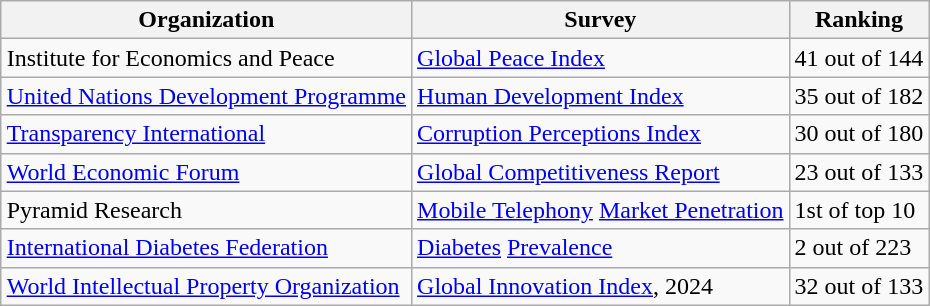<table class="wikitable" style="margin:1em auto;">
<tr>
<th>Organization</th>
<th>Survey</th>
<th>Ranking</th>
</tr>
<tr>
<td>Institute for Economics and Peace </td>
<td><a href='#'>Global Peace Index</a></td>
<td>41 out of 144</td>
</tr>
<tr>
<td><a href='#'>United Nations Development Programme</a></td>
<td><a href='#'>Human Development Index</a></td>
<td>35 out of 182</td>
</tr>
<tr>
<td><a href='#'>Transparency International</a></td>
<td><a href='#'>Corruption Perceptions Index</a></td>
<td>30 out of 180</td>
</tr>
<tr>
<td><a href='#'>World Economic Forum</a></td>
<td><a href='#'>Global Competitiveness Report</a></td>
<td>23 out of 133</td>
</tr>
<tr>
<td>Pyramid Research  </td>
<td><a href='#'>Mobile Telephony</a> <a href='#'>Market Penetration</a></td>
<td>1st of top 10</td>
</tr>
<tr>
<td><a href='#'>International Diabetes Federation</a></td>
<td><a href='#'>Diabetes</a> <a href='#'>Prevalence</a></td>
<td>2 out of 223</td>
</tr>
<tr>
<td><a href='#'>World Intellectual Property Organization</a></td>
<td><a href='#'>Global Innovation Index</a>, 2024</td>
<td>32 out of 133</td>
</tr>
</table>
